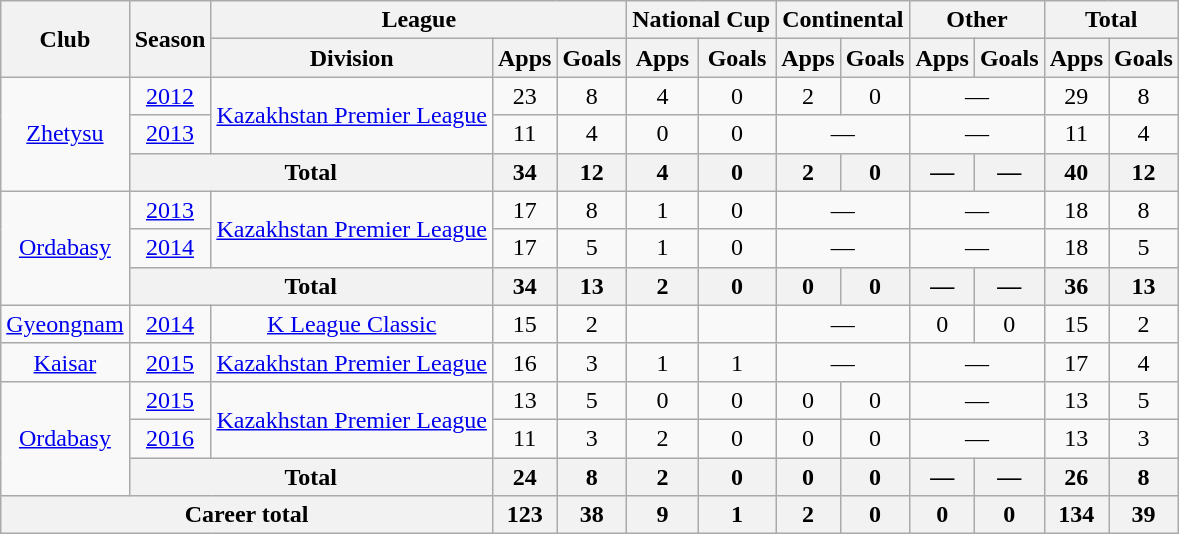<table class="wikitable" style="text-align: center;">
<tr>
<th rowspan="2">Club</th>
<th rowspan="2">Season</th>
<th colspan="3">League</th>
<th colspan="2">National Cup</th>
<th colspan="2">Continental</th>
<th colspan="2">Other</th>
<th colspan="2">Total</th>
</tr>
<tr>
<th>Division</th>
<th>Apps</th>
<th>Goals</th>
<th>Apps</th>
<th>Goals</th>
<th>Apps</th>
<th>Goals</th>
<th>Apps</th>
<th>Goals</th>
<th>Apps</th>
<th>Goals</th>
</tr>
<tr>
<td rowspan="3" valign="center"><a href='#'>Zhetysu</a></td>
<td><a href='#'>2012</a></td>
<td rowspan="2" valign="center"><a href='#'>Kazakhstan Premier League</a></td>
<td>23</td>
<td>8</td>
<td>4</td>
<td>0</td>
<td>2</td>
<td>0</td>
<td colspan="2">—</td>
<td>29</td>
<td>8</td>
</tr>
<tr>
<td><a href='#'>2013</a></td>
<td>11</td>
<td>4</td>
<td>0</td>
<td>0</td>
<td colspan="2">—</td>
<td colspan="2">—</td>
<td>11</td>
<td>4</td>
</tr>
<tr>
<th colspan="2">Total</th>
<th>34</th>
<th>12</th>
<th>4</th>
<th>0</th>
<th>2</th>
<th>0</th>
<th>—</th>
<th>—</th>
<th>40</th>
<th>12</th>
</tr>
<tr>
<td rowspan="3" valign="center"><a href='#'>Ordabasy</a></td>
<td><a href='#'>2013</a></td>
<td rowspan="2" valign="center"><a href='#'>Kazakhstan Premier League</a></td>
<td>17</td>
<td>8</td>
<td>1</td>
<td>0</td>
<td colspan="2">—</td>
<td colspan="2">—</td>
<td>18</td>
<td>8</td>
</tr>
<tr>
<td><a href='#'>2014</a></td>
<td>17</td>
<td>5</td>
<td>1</td>
<td>0</td>
<td colspan="2">—</td>
<td colspan="2">—</td>
<td>18</td>
<td>5</td>
</tr>
<tr>
<th colspan="2">Total</th>
<th>34</th>
<th>13</th>
<th>2</th>
<th>0</th>
<th>0</th>
<th>0</th>
<th>—</th>
<th>—</th>
<th>36</th>
<th>13</th>
</tr>
<tr>
<td valign="center"><a href='#'>Gyeongnam</a></td>
<td><a href='#'>2014</a></td>
<td><a href='#'>K League Classic</a></td>
<td>15</td>
<td>2</td>
<td></td>
<td></td>
<td colspan="2">—</td>
<td>0</td>
<td>0</td>
<td>15</td>
<td>2</td>
</tr>
<tr>
<td valign="center"><a href='#'>Kaisar</a></td>
<td><a href='#'>2015</a></td>
<td><a href='#'>Kazakhstan Premier League</a></td>
<td>16</td>
<td>3</td>
<td>1</td>
<td>1</td>
<td colspan="2">—</td>
<td colspan="2">—</td>
<td>17</td>
<td>4</td>
</tr>
<tr>
<td rowspan="3" valign="center"><a href='#'>Ordabasy</a></td>
<td><a href='#'>2015</a></td>
<td rowspan="2" valign="center"><a href='#'>Kazakhstan Premier League</a></td>
<td>13</td>
<td>5</td>
<td>0</td>
<td>0</td>
<td>0</td>
<td>0</td>
<td colspan="2">—</td>
<td>13</td>
<td>5</td>
</tr>
<tr>
<td><a href='#'>2016</a></td>
<td>11</td>
<td>3</td>
<td>2</td>
<td>0</td>
<td>0</td>
<td>0</td>
<td colspan="2">—</td>
<td>13</td>
<td>3</td>
</tr>
<tr>
<th colspan="2">Total</th>
<th>24</th>
<th>8</th>
<th>2</th>
<th>0</th>
<th>0</th>
<th>0</th>
<th>—</th>
<th>—</th>
<th>26</th>
<th>8</th>
</tr>
<tr>
<th colspan="3">Career total</th>
<th>123</th>
<th>38</th>
<th>9</th>
<th>1</th>
<th>2</th>
<th>0</th>
<th>0</th>
<th>0</th>
<th>134</th>
<th>39</th>
</tr>
</table>
